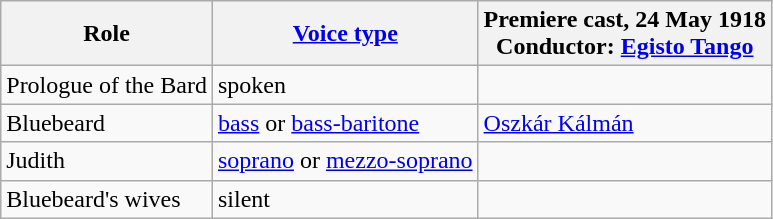<table class="wikitable">
<tr>
<th>Role</th>
<th><a href='#'>Voice type</a></th>
<th>Premiere cast, 24 May 1918<br>Conductor: <a href='#'>Egisto Tango</a></th>
</tr>
<tr>
<td>Prologue of the Bard</td>
<td>spoken</td>
<td></td>
</tr>
<tr>
<td>Bluebeard</td>
<td><a href='#'>bass</a> or <a href='#'>bass-baritone</a></td>
<td><a href='#'>Oszkár Kálmán</a></td>
</tr>
<tr>
<td>Judith</td>
<td><a href='#'>soprano</a> or <a href='#'>mezzo-soprano</a></td>
<td></td>
</tr>
<tr>
<td>Bluebeard's wives</td>
<td>silent</td>
<td></td>
</tr>
</table>
